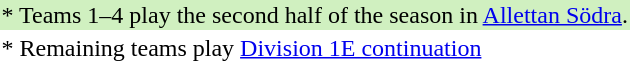<table>
<tr style="background: #D0F0C0;">
<td>* Teams 1–4 play the second half of the season in <a href='#'>Allettan Södra</a>.</td>
</tr>
<tr>
<td>* Remaining teams play <a href='#'>Division 1E continuation</a></td>
</tr>
</table>
